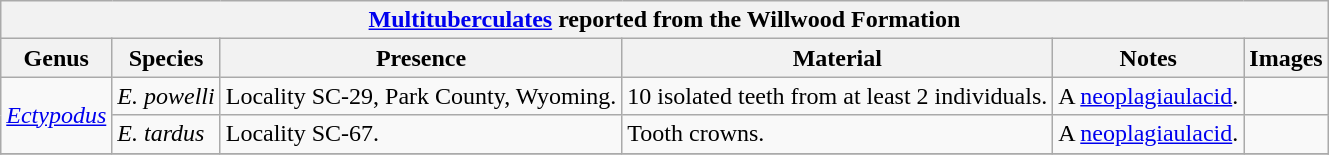<table class="wikitable" align="center">
<tr>
<th colspan="6" align="center"><strong><a href='#'>Multituberculates</a> reported from the Willwood Formation</strong></th>
</tr>
<tr>
<th>Genus</th>
<th>Species</th>
<th>Presence</th>
<th><strong>Material</strong></th>
<th>Notes</th>
<th>Images</th>
</tr>
<tr>
<td rowspan=2><em><a href='#'>Ectypodus</a></em></td>
<td><em>E. powelli</em></td>
<td>Locality SC-29, Park County, Wyoming.</td>
<td>10 isolated teeth from at least 2 individuals.</td>
<td>A <a href='#'>neoplagiaulacid</a>.</td>
<td></td>
</tr>
<tr>
<td><em>E. tardus</em></td>
<td>Locality SC-67.</td>
<td>Tooth crowns.</td>
<td>A <a href='#'>neoplagiaulacid</a>.</td>
<td></td>
</tr>
<tr>
</tr>
</table>
